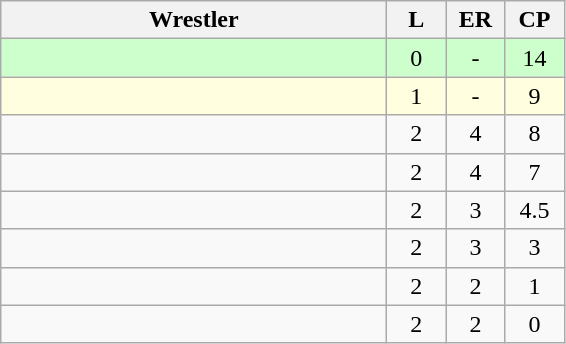<table class="wikitable" style="text-align: center;" |>
<tr>
<th width="250">Wrestler</th>
<th width="32">L</th>
<th width="32">ER</th>
<th width="32">CP</th>
</tr>
<tr bgcolor="ccffcc">
<td style="text-align:left;"></td>
<td>0</td>
<td>-</td>
<td>14</td>
</tr>
<tr bgcolor="lightyellow">
<td style="text-align:left;"></td>
<td>1</td>
<td>-</td>
<td>9</td>
</tr>
<tr>
<td style="text-align:left;"></td>
<td>2</td>
<td>4</td>
<td>8</td>
</tr>
<tr>
<td style="text-align:left;"></td>
<td>2</td>
<td>4</td>
<td>7</td>
</tr>
<tr>
<td style="text-align:left;"></td>
<td>2</td>
<td>3</td>
<td>4.5</td>
</tr>
<tr>
<td style="text-align:left;"></td>
<td>2</td>
<td>3</td>
<td>3</td>
</tr>
<tr>
<td style="text-align:left;"></td>
<td>2</td>
<td>2</td>
<td>1</td>
</tr>
<tr>
<td style="text-align:left;"></td>
<td>2</td>
<td>2</td>
<td>0</td>
</tr>
</table>
